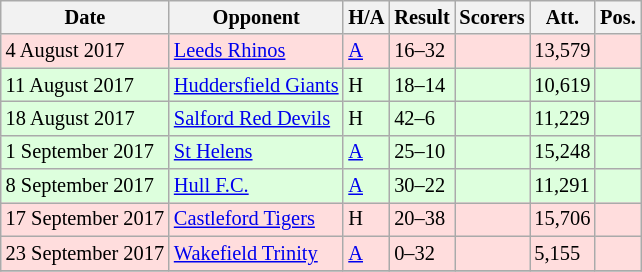<table class="wikitable" style="font-size:85%;">
<tr>
<th>Date</th>
<th>Opponent</th>
<th>H/A</th>
<th>Result</th>
<th>Scorers</th>
<th>Att.</th>
<th>Pos.</th>
</tr>
<tr style="background:#ffdddd;">
<td>4 August 2017</td>
<td> <a href='#'>Leeds Rhinos</a></td>
<td><a href='#'>A</a></td>
<td>16–32</td>
<td></td>
<td>13,579</td>
<td></td>
</tr>
<tr style="background:#ddffdd;">
<td>11 August 2017</td>
<td> <a href='#'>Huddersfield Giants</a></td>
<td>H</td>
<td>18–14</td>
<td></td>
<td>10,619</td>
<td></td>
</tr>
<tr style="background:#ddffdd;">
<td>18 August 2017</td>
<td> <a href='#'>Salford Red Devils</a></td>
<td>H</td>
<td>42–6</td>
<td></td>
<td>11,229</td>
<td></td>
</tr>
<tr style="background:#ddffdd;">
<td>1 September 2017</td>
<td> <a href='#'>St Helens</a></td>
<td><a href='#'>A</a></td>
<td>25–10</td>
<td></td>
<td>15,248</td>
<td></td>
</tr>
<tr style="background:#ddffdd;">
<td>8 September 2017</td>
<td> <a href='#'>Hull F.C.</a></td>
<td><a href='#'>A</a></td>
<td>30–22</td>
<td></td>
<td>11,291</td>
<td></td>
</tr>
<tr style="background:#ffdddd;">
<td>17 September 2017</td>
<td> <a href='#'>Castleford Tigers</a></td>
<td>H</td>
<td>20–38</td>
<td></td>
<td>15,706</td>
<td></td>
</tr>
<tr style="background:#ffdddd;">
<td>23 September 2017</td>
<td> <a href='#'>Wakefield Trinity</a></td>
<td><a href='#'>A</a></td>
<td>0–32</td>
<td></td>
<td>5,155</td>
<td></td>
</tr>
<tr>
</tr>
</table>
